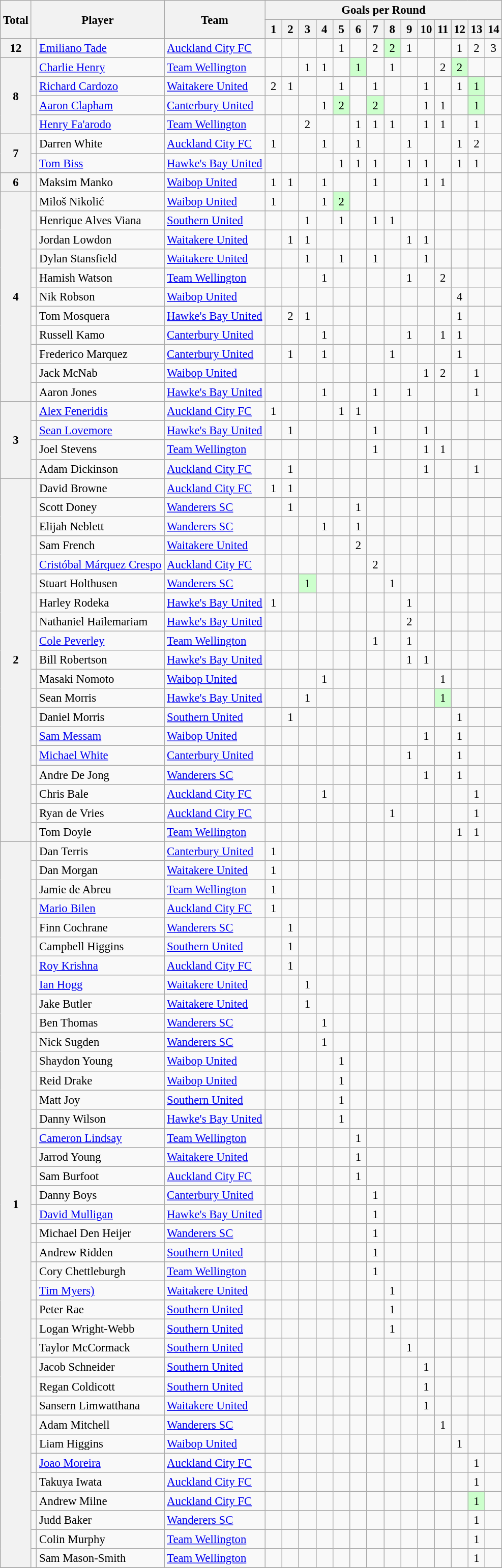<table class="wikitable" style="text-align:center; font-size:95%">
<tr>
<th rowspan=2>Total</th>
<th rowspan=2 colspan=2>Player</th>
<th rowspan=2>Team</th>
<th colspan=27>Goals per Round</th>
</tr>
<tr>
<th> 1 </th>
<th> 2 </th>
<th> 3 </th>
<th> 4 </th>
<th> 5 </th>
<th> 6 </th>
<th> 7 </th>
<th> 8 </th>
<th> 9 </th>
<th>10</th>
<th>11</th>
<th>12</th>
<th>13</th>
<th>14</th>
</tr>
<tr>
<th rowspan="1">12</th>
<td></td>
<td style="text-align:left;"><a href='#'>Emiliano Tade</a></td>
<td style="text-align:left;"> <a href='#'>Auckland City FC</a></td>
<td></td>
<td></td>
<td></td>
<td></td>
<td>1</td>
<td></td>
<td>2</td>
<td style="background:#ccffcc;">2</td>
<td>1</td>
<td></td>
<td></td>
<td>1</td>
<td>2</td>
<td>3</td>
</tr>
<tr>
<th rowspan="4">8</th>
<td></td>
<td style="text-align:left;"><a href='#'>Charlie Henry</a></td>
<td style="text-align:left;"> <a href='#'>Team Wellington</a></td>
<td></td>
<td></td>
<td>1</td>
<td>1</td>
<td></td>
<td style="background:#ccffcc;">1</td>
<td></td>
<td>1</td>
<td></td>
<td></td>
<td>2</td>
<td style="background:#ccffcc;">2</td>
<td></td>
<td></td>
</tr>
<tr>
<td></td>
<td style="text-align:left;"><a href='#'>Richard Cardozo</a></td>
<td style="text-align:left;"> <a href='#'>Waitakere United</a></td>
<td>2</td>
<td>1</td>
<td></td>
<td></td>
<td>1</td>
<td></td>
<td>1</td>
<td></td>
<td></td>
<td>1</td>
<td></td>
<td>1</td>
<td style="background:#ccffcc;">1</td>
<td></td>
</tr>
<tr>
<td></td>
<td style="text-align:left;"><a href='#'>Aaron Clapham</a></td>
<td style="text-align:left;"> <a href='#'>Canterbury United</a></td>
<td></td>
<td></td>
<td></td>
<td>1</td>
<td style="background:#ccffcc;">2</td>
<td></td>
<td style="background:#ccffcc;">2</td>
<td></td>
<td></td>
<td>1</td>
<td>1</td>
<td></td>
<td style="background:#ccffcc;">1</td>
<td></td>
</tr>
<tr>
<td></td>
<td style="text-align:left;"><a href='#'>Henry Fa'arodo</a></td>
<td style="text-align:left;"> <a href='#'>Team Wellington</a></td>
<td></td>
<td></td>
<td>2</td>
<td></td>
<td></td>
<td>1</td>
<td>1</td>
<td>1</td>
<td></td>
<td>1</td>
<td>1</td>
<td></td>
<td>1</td>
<td></td>
</tr>
<tr>
<th rowspan="2">7</th>
<td></td>
<td style="text-align:left;">Darren White</td>
<td style="text-align:left;"> <a href='#'>Auckland City FC</a></td>
<td>1</td>
<td></td>
<td></td>
<td>1</td>
<td></td>
<td>1</td>
<td></td>
<td></td>
<td>1</td>
<td></td>
<td></td>
<td>1</td>
<td>2</td>
<td></td>
</tr>
<tr>
<td></td>
<td style="text-align:left;"><a href='#'>Tom Biss</a></td>
<td style="text-align:left;"> <a href='#'>Hawke's Bay United</a></td>
<td></td>
<td></td>
<td></td>
<td></td>
<td>1</td>
<td>1</td>
<td>1</td>
<td></td>
<td>1</td>
<td>1</td>
<td></td>
<td>1</td>
<td>1</td>
<td></td>
</tr>
<tr>
<th rowspan="1">6</th>
<td></td>
<td style="text-align:left;">Maksim Manko</td>
<td style="text-align:left;"> <a href='#'>Waibop United</a></td>
<td>1</td>
<td>1</td>
<td></td>
<td>1</td>
<td></td>
<td></td>
<td>1</td>
<td></td>
<td></td>
<td>1</td>
<td>1</td>
<td></td>
<td></td>
<td></td>
</tr>
<tr>
<th rowspan="11">4</th>
<td></td>
<td style="text-align:left;">Miloš Nikolić</td>
<td style="text-align:left;"> <a href='#'>Waibop United</a></td>
<td>1</td>
<td></td>
<td></td>
<td>1</td>
<td style="background:#ccffcc;">2</td>
<td></td>
<td></td>
<td></td>
<td></td>
<td></td>
<td></td>
<td></td>
<td></td>
<td></td>
</tr>
<tr>
<td></td>
<td style="text-align:left;">Henrique Alves Viana</td>
<td style="text-align:left;"> <a href='#'>Southern United</a></td>
<td></td>
<td></td>
<td>1</td>
<td></td>
<td>1</td>
<td></td>
<td>1</td>
<td>1</td>
<td></td>
<td></td>
<td></td>
<td></td>
<td></td>
<td></td>
</tr>
<tr>
<td></td>
<td style="text-align:left;">Jordan Lowdon</td>
<td style="text-align:left;"> <a href='#'>Waitakere United</a></td>
<td></td>
<td>1</td>
<td>1</td>
<td></td>
<td></td>
<td></td>
<td></td>
<td></td>
<td>1</td>
<td>1</td>
<td></td>
<td></td>
<td></td>
<td></td>
</tr>
<tr>
<td></td>
<td style="text-align:left;">Dylan Stansfield</td>
<td style="text-align:left;"> <a href='#'>Waitakere United</a></td>
<td></td>
<td></td>
<td>1</td>
<td></td>
<td>1</td>
<td></td>
<td>1</td>
<td></td>
<td></td>
<td>1</td>
<td></td>
<td></td>
<td></td>
<td></td>
</tr>
<tr>
<td></td>
<td style="text-align:left;">Hamish Watson</td>
<td style="text-align:left;"> <a href='#'>Team Wellington</a></td>
<td></td>
<td></td>
<td></td>
<td>1</td>
<td></td>
<td></td>
<td></td>
<td></td>
<td>1</td>
<td></td>
<td>2</td>
<td></td>
<td></td>
<td></td>
</tr>
<tr>
<td></td>
<td style="text-align:left;">Nik Robson</td>
<td style="text-align:left;"> <a href='#'>Waibop United</a></td>
<td></td>
<td></td>
<td></td>
<td></td>
<td></td>
<td></td>
<td></td>
<td></td>
<td></td>
<td></td>
<td></td>
<td>4</td>
<td></td>
<td></td>
</tr>
<tr>
<td></td>
<td style="text-align:left;">Tom Mosquera</td>
<td style="text-align:left;"> <a href='#'>Hawke's Bay United</a></td>
<td></td>
<td>2</td>
<td>1</td>
<td></td>
<td></td>
<td></td>
<td></td>
<td></td>
<td></td>
<td></td>
<td></td>
<td>1</td>
<td></td>
<td></td>
</tr>
<tr>
<td></td>
<td style="text-align:left;">Russell Kamo</td>
<td style="text-align:left;"> <a href='#'>Canterbury United</a></td>
<td></td>
<td></td>
<td></td>
<td>1</td>
<td></td>
<td></td>
<td></td>
<td></td>
<td>1</td>
<td></td>
<td>1</td>
<td>1</td>
<td></td>
<td></td>
</tr>
<tr>
<td></td>
<td style="text-align:left;">Frederico Marquez</td>
<td style="text-align:left;"> <a href='#'>Canterbury United</a></td>
<td></td>
<td>1</td>
<td></td>
<td>1</td>
<td></td>
<td></td>
<td></td>
<td>1</td>
<td></td>
<td></td>
<td></td>
<td>1</td>
<td></td>
<td></td>
</tr>
<tr>
<td></td>
<td style="text-align:left;">Jack McNab</td>
<td style="text-align:left;"> <a href='#'>Waibop United</a></td>
<td></td>
<td></td>
<td></td>
<td></td>
<td></td>
<td></td>
<td></td>
<td></td>
<td></td>
<td>1</td>
<td>2</td>
<td></td>
<td>1</td>
<td></td>
</tr>
<tr>
<td></td>
<td style="text-align:left;">Aaron Jones</td>
<td style="text-align:left;"> <a href='#'>Hawke's Bay United</a></td>
<td></td>
<td></td>
<td></td>
<td>1</td>
<td></td>
<td></td>
<td>1</td>
<td></td>
<td>1</td>
<td></td>
<td></td>
<td></td>
<td>1</td>
<td></td>
</tr>
<tr>
<th rowspan="4">3</th>
<td></td>
<td style="text-align:left;"><a href='#'>Alex Feneridis</a></td>
<td style="text-align:left;"> <a href='#'>Auckland City FC</a></td>
<td>1</td>
<td></td>
<td></td>
<td></td>
<td>1</td>
<td>1</td>
<td></td>
<td></td>
<td></td>
<td></td>
<td></td>
<td></td>
<td></td>
<td></td>
</tr>
<tr>
<td></td>
<td style="text-align:left;"><a href='#'>Sean Lovemore</a></td>
<td style="text-align:left;"> <a href='#'>Hawke's Bay United</a></td>
<td></td>
<td>1</td>
<td></td>
<td></td>
<td></td>
<td></td>
<td>1</td>
<td></td>
<td></td>
<td>1</td>
<td></td>
<td></td>
<td></td>
<td></td>
</tr>
<tr>
<td></td>
<td style="text-align:left;">Joel Stevens</td>
<td style="text-align:left;"> <a href='#'>Team Wellington</a></td>
<td></td>
<td></td>
<td></td>
<td></td>
<td></td>
<td></td>
<td>1</td>
<td></td>
<td></td>
<td>1</td>
<td>1</td>
<td></td>
<td></td>
<td></td>
</tr>
<tr>
<td></td>
<td style="text-align:left;">Adam Dickinson</td>
<td style="text-align:left;"> <a href='#'>Auckland City FC</a></td>
<td></td>
<td>1</td>
<td></td>
<td></td>
<td></td>
<td></td>
<td></td>
<td></td>
<td></td>
<td>1</td>
<td></td>
<td></td>
<td>1</td>
<td></td>
</tr>
<tr>
<th rowspan="19">2</th>
<td></td>
<td style="text-align:left;">David Browne</td>
<td style="text-align:left;"> <a href='#'>Auckland City FC</a></td>
<td>1</td>
<td>1</td>
<td></td>
<td></td>
<td></td>
<td></td>
<td></td>
<td></td>
<td></td>
<td></td>
<td></td>
<td></td>
<td></td>
<td></td>
</tr>
<tr>
<td></td>
<td style="text-align:left;">Scott Doney</td>
<td style="text-align:left;"> <a href='#'>Wanderers SC</a></td>
<td></td>
<td>1</td>
<td></td>
<td></td>
<td></td>
<td>1</td>
<td></td>
<td></td>
<td></td>
<td></td>
<td></td>
<td></td>
<td></td>
<td></td>
</tr>
<tr>
<td></td>
<td style="text-align:left;">Elijah Neblett</td>
<td style="text-align:left;"> <a href='#'>Wanderers SC</a></td>
<td></td>
<td></td>
<td></td>
<td>1</td>
<td></td>
<td>1</td>
<td></td>
<td></td>
<td></td>
<td></td>
<td></td>
<td></td>
<td></td>
<td></td>
</tr>
<tr>
<td></td>
<td style="text-align:left;">Sam French</td>
<td style="text-align:left;"> <a href='#'>Waitakere United</a></td>
<td></td>
<td></td>
<td></td>
<td></td>
<td></td>
<td>2</td>
<td></td>
<td></td>
<td></td>
<td></td>
<td></td>
<td></td>
<td></td>
<td></td>
</tr>
<tr>
<td></td>
<td style="text-align:left;"><a href='#'>Cristóbal Márquez Crespo</a></td>
<td style="text-align:left;"> <a href='#'>Auckland City FC</a></td>
<td></td>
<td></td>
<td></td>
<td></td>
<td></td>
<td></td>
<td>2</td>
<td></td>
<td></td>
<td></td>
<td></td>
<td></td>
<td></td>
<td></td>
</tr>
<tr>
<td></td>
<td style="text-align:left;">Stuart Holthusen</td>
<td style="text-align:left;"> <a href='#'>Wanderers SC</a></td>
<td></td>
<td></td>
<td style="background:#ccffcc;">1</td>
<td></td>
<td></td>
<td></td>
<td></td>
<td>1</td>
<td></td>
<td></td>
<td></td>
<td></td>
<td></td>
<td></td>
</tr>
<tr>
<td></td>
<td style="text-align:left;">Harley Rodeka</td>
<td style="text-align:left;"> <a href='#'>Hawke's Bay United</a></td>
<td>1</td>
<td></td>
<td></td>
<td></td>
<td></td>
<td></td>
<td></td>
<td></td>
<td>1</td>
<td></td>
<td></td>
<td></td>
<td></td>
<td></td>
</tr>
<tr>
<td></td>
<td style="text-align:left;">Nathaniel Hailemariam</td>
<td style="text-align:left;"> <a href='#'>Hawke's Bay United</a></td>
<td></td>
<td></td>
<td></td>
<td></td>
<td></td>
<td></td>
<td></td>
<td></td>
<td>2</td>
<td></td>
<td></td>
<td></td>
<td></td>
<td></td>
</tr>
<tr>
<td></td>
<td style="text-align:left;"><a href='#'>Cole Peverley</a></td>
<td style="text-align:left;"> <a href='#'>Team Wellington</a></td>
<td></td>
<td></td>
<td></td>
<td></td>
<td></td>
<td></td>
<td>1</td>
<td></td>
<td>1</td>
<td></td>
<td></td>
<td></td>
<td></td>
<td></td>
</tr>
<tr>
<td></td>
<td style="text-align:left;">Bill Robertson</td>
<td style="text-align:left;"> <a href='#'>Hawke's Bay United</a></td>
<td></td>
<td></td>
<td></td>
<td></td>
<td></td>
<td></td>
<td></td>
<td></td>
<td>1</td>
<td>1</td>
<td></td>
<td></td>
<td></td>
<td></td>
</tr>
<tr>
<td></td>
<td style="text-align:left;">Masaki Nomoto</td>
<td style="text-align:left;"> <a href='#'>Waibop United</a></td>
<td></td>
<td></td>
<td></td>
<td>1</td>
<td></td>
<td></td>
<td></td>
<td></td>
<td></td>
<td></td>
<td>1</td>
<td></td>
<td></td>
<td></td>
</tr>
<tr>
<td></td>
<td style="text-align:left;">Sean Morris</td>
<td style="text-align:left;"> <a href='#'>Hawke's Bay United</a></td>
<td></td>
<td></td>
<td>1</td>
<td></td>
<td></td>
<td></td>
<td></td>
<td></td>
<td></td>
<td></td>
<td style="background:#ccffcc;">1</td>
<td></td>
<td></td>
<td></td>
</tr>
<tr>
<td></td>
<td style="text-align:left;">Daniel Morris</td>
<td style="text-align:left;"> <a href='#'>Southern United</a></td>
<td></td>
<td>1</td>
<td></td>
<td></td>
<td></td>
<td></td>
<td></td>
<td></td>
<td></td>
<td></td>
<td></td>
<td>1</td>
<td></td>
<td></td>
</tr>
<tr>
<td></td>
<td style="text-align:left;"><a href='#'>Sam Messam</a></td>
<td style="text-align:left;"> <a href='#'>Waibop United</a></td>
<td></td>
<td></td>
<td></td>
<td></td>
<td></td>
<td></td>
<td></td>
<td></td>
<td></td>
<td>1</td>
<td></td>
<td>1</td>
<td></td>
<td></td>
</tr>
<tr>
<td></td>
<td style="text-align:left;"><a href='#'>Michael White</a></td>
<td style="text-align:left;"> <a href='#'>Canterbury United</a></td>
<td></td>
<td></td>
<td></td>
<td></td>
<td></td>
<td></td>
<td></td>
<td></td>
<td>1</td>
<td></td>
<td></td>
<td>1</td>
<td></td>
<td></td>
</tr>
<tr>
<td></td>
<td style="text-align:left;">Andre De Jong</td>
<td style="text-align:left;"> <a href='#'>Wanderers SC</a></td>
<td></td>
<td></td>
<td></td>
<td></td>
<td></td>
<td></td>
<td></td>
<td></td>
<td></td>
<td>1</td>
<td></td>
<td>1</td>
<td></td>
<td></td>
</tr>
<tr>
<td></td>
<td style="text-align:left;">Chris Bale</td>
<td style="text-align:left;"> <a href='#'>Auckland City FC</a></td>
<td></td>
<td></td>
<td></td>
<td>1</td>
<td></td>
<td></td>
<td></td>
<td></td>
<td></td>
<td></td>
<td></td>
<td></td>
<td>1</td>
<td></td>
</tr>
<tr>
<td></td>
<td style="text-align:left;">Ryan de Vries</td>
<td style="text-align:left;"> <a href='#'>Auckland City FC</a></td>
<td></td>
<td></td>
<td></td>
<td></td>
<td></td>
<td></td>
<td></td>
<td>1</td>
<td></td>
<td></td>
<td></td>
<td></td>
<td>1</td>
<td></td>
</tr>
<tr>
<td></td>
<td style="text-align:left;">Tom Doyle</td>
<td style="text-align:left;"> <a href='#'>Team Wellington</a></td>
<td></td>
<td></td>
<td></td>
<td></td>
<td></td>
<td></td>
<td></td>
<td></td>
<td></td>
<td></td>
<td></td>
<td>1</td>
<td>1</td>
<td></td>
</tr>
<tr>
<th rowspan="38">1</th>
<td></td>
<td style="text-align:left;">Dan Terris</td>
<td style="text-align:left;"> <a href='#'>Canterbury United</a></td>
<td>1</td>
<td></td>
<td></td>
<td></td>
<td></td>
<td></td>
<td></td>
<td></td>
<td></td>
<td></td>
<td></td>
<td></td>
<td></td>
<td></td>
</tr>
<tr>
<td></td>
<td style="text-align:left;">Dan Morgan</td>
<td style="text-align:left;"> <a href='#'>Waitakere United</a></td>
<td>1</td>
<td></td>
<td></td>
<td></td>
<td></td>
<td></td>
<td></td>
<td></td>
<td></td>
<td></td>
<td></td>
<td></td>
<td></td>
<td></td>
</tr>
<tr>
<td></td>
<td style="text-align:left;">Jamie de Abreu</td>
<td style="text-align:left;"> <a href='#'>Team Wellington</a></td>
<td>1</td>
<td></td>
<td></td>
<td></td>
<td></td>
<td></td>
<td></td>
<td></td>
<td></td>
<td></td>
<td></td>
<td></td>
<td></td>
<td></td>
</tr>
<tr>
<td></td>
<td style="text-align:left;"><a href='#'>Mario Bilen</a></td>
<td style="text-align:left;"> <a href='#'>Auckland City FC</a></td>
<td>1</td>
<td></td>
<td></td>
<td></td>
<td></td>
<td></td>
<td></td>
<td></td>
<td></td>
<td></td>
<td></td>
<td></td>
<td></td>
<td></td>
</tr>
<tr>
<td></td>
<td style="text-align:left;">Finn Cochrane</td>
<td style="text-align:left;"> <a href='#'>Wanderers SC</a></td>
<td></td>
<td>1</td>
<td></td>
<td></td>
<td></td>
<td></td>
<td></td>
<td></td>
<td></td>
<td></td>
<td></td>
<td></td>
<td></td>
<td></td>
</tr>
<tr>
<td></td>
<td style="text-align:left;">Campbell Higgins</td>
<td style="text-align:left;"> <a href='#'>Southern United</a></td>
<td></td>
<td>1</td>
<td></td>
<td></td>
<td></td>
<td></td>
<td></td>
<td></td>
<td></td>
<td></td>
<td></td>
<td></td>
<td></td>
<td></td>
</tr>
<tr>
<td></td>
<td style="text-align:left;"><a href='#'>Roy Krishna</a></td>
<td style="text-align:left;"> <a href='#'>Auckland City FC</a></td>
<td></td>
<td>1</td>
<td></td>
<td></td>
<td></td>
<td></td>
<td></td>
<td></td>
<td></td>
<td></td>
<td></td>
<td></td>
<td></td>
<td></td>
</tr>
<tr>
<td></td>
<td style="text-align:left;"><a href='#'>Ian Hogg</a></td>
<td style="text-align:left;"> <a href='#'>Waitakere United</a></td>
<td></td>
<td></td>
<td>1</td>
<td></td>
<td></td>
<td></td>
<td></td>
<td></td>
<td></td>
<td></td>
<td></td>
<td></td>
<td></td>
<td></td>
</tr>
<tr>
<td></td>
<td style="text-align:left;">Jake Butler</td>
<td style="text-align:left;"> <a href='#'>Waitakere United</a></td>
<td></td>
<td></td>
<td>1</td>
<td></td>
<td></td>
<td></td>
<td></td>
<td></td>
<td></td>
<td></td>
<td></td>
<td></td>
<td></td>
<td></td>
</tr>
<tr>
<td></td>
<td style="text-align:left;">Ben Thomas</td>
<td style="text-align:left;"> <a href='#'>Wanderers SC</a></td>
<td></td>
<td></td>
<td></td>
<td>1</td>
<td></td>
<td></td>
<td></td>
<td></td>
<td></td>
<td></td>
<td></td>
<td></td>
<td></td>
<td></td>
</tr>
<tr>
<td></td>
<td style="text-align:left;">Nick Sugden</td>
<td style="text-align:left;"> <a href='#'>Wanderers SC</a></td>
<td></td>
<td></td>
<td></td>
<td>1</td>
<td></td>
<td></td>
<td></td>
<td></td>
<td></td>
<td></td>
<td></td>
<td></td>
<td></td>
<td></td>
</tr>
<tr>
<td></td>
<td style="text-align:left;">Shaydon Young</td>
<td style="text-align:left;"> <a href='#'>Waibop United</a></td>
<td></td>
<td></td>
<td></td>
<td></td>
<td>1</td>
<td></td>
<td></td>
<td></td>
<td></td>
<td></td>
<td></td>
<td></td>
<td></td>
<td></td>
</tr>
<tr>
<td></td>
<td style="text-align:left;">Reid Drake</td>
<td style="text-align:left;"> <a href='#'>Waibop United</a></td>
<td></td>
<td></td>
<td></td>
<td></td>
<td>1</td>
<td></td>
<td></td>
<td></td>
<td></td>
<td></td>
<td></td>
<td></td>
<td></td>
<td></td>
</tr>
<tr>
<td></td>
<td style="text-align:left;">Matt Joy</td>
<td style="text-align:left;"> <a href='#'>Southern United</a></td>
<td></td>
<td></td>
<td></td>
<td></td>
<td>1</td>
<td></td>
<td></td>
<td></td>
<td></td>
<td></td>
<td></td>
<td></td>
<td></td>
<td></td>
</tr>
<tr>
<td></td>
<td style="text-align:left;">Danny Wilson</td>
<td style="text-align:left;"> <a href='#'>Hawke's Bay United</a></td>
<td></td>
<td></td>
<td></td>
<td></td>
<td>1</td>
<td></td>
<td></td>
<td></td>
<td></td>
<td></td>
<td></td>
<td></td>
<td></td>
<td></td>
</tr>
<tr>
<td></td>
<td style="text-align:left;"><a href='#'>Cameron Lindsay</a></td>
<td style="text-align:left;"> <a href='#'>Team Wellington</a></td>
<td></td>
<td></td>
<td></td>
<td></td>
<td></td>
<td>1</td>
<td></td>
<td></td>
<td></td>
<td></td>
<td></td>
<td></td>
<td></td>
<td></td>
</tr>
<tr>
<td></td>
<td style="text-align:left;">Jarrod Young</td>
<td style="text-align:left;"> <a href='#'>Waitakere United</a></td>
<td></td>
<td></td>
<td></td>
<td></td>
<td></td>
<td>1</td>
<td></td>
<td></td>
<td></td>
<td></td>
<td></td>
<td></td>
<td></td>
<td></td>
</tr>
<tr>
<td></td>
<td style="text-align:left;">Sam Burfoot</td>
<td style="text-align:left;"> <a href='#'>Auckland City FC</a></td>
<td></td>
<td></td>
<td></td>
<td></td>
<td></td>
<td>1</td>
<td></td>
<td></td>
<td></td>
<td></td>
<td></td>
<td></td>
<td></td>
<td></td>
</tr>
<tr>
<td></td>
<td style="text-align:left;">Danny Boys</td>
<td style="text-align:left;"> <a href='#'>Canterbury United</a></td>
<td></td>
<td></td>
<td></td>
<td></td>
<td></td>
<td></td>
<td>1</td>
<td></td>
<td></td>
<td></td>
<td></td>
<td></td>
<td></td>
<td></td>
</tr>
<tr>
<td></td>
<td style="text-align:left;"><a href='#'>David Mulligan</a></td>
<td style="text-align:left;"> <a href='#'>Hawke's Bay United</a></td>
<td></td>
<td></td>
<td></td>
<td></td>
<td></td>
<td></td>
<td>1</td>
<td></td>
<td></td>
<td></td>
<td></td>
<td></td>
<td></td>
<td></td>
</tr>
<tr>
<td></td>
<td style="text-align:left;">Michael Den Heijer</td>
<td style="text-align:left;"> <a href='#'>Wanderers SC</a></td>
<td></td>
<td></td>
<td></td>
<td></td>
<td></td>
<td></td>
<td>1</td>
<td></td>
<td></td>
<td></td>
<td></td>
<td></td>
<td></td>
<td></td>
</tr>
<tr>
<td></td>
<td style="text-align:left;">Andrew Ridden</td>
<td style="text-align:left;"> <a href='#'>Southern United</a></td>
<td></td>
<td></td>
<td></td>
<td></td>
<td></td>
<td></td>
<td>1</td>
<td></td>
<td></td>
<td></td>
<td></td>
<td></td>
<td></td>
<td></td>
</tr>
<tr>
<td></td>
<td style="text-align:left;">Cory Chettleburgh</td>
<td style="text-align:left;"> <a href='#'>Team Wellington</a></td>
<td></td>
<td></td>
<td></td>
<td></td>
<td></td>
<td></td>
<td>1</td>
<td></td>
<td></td>
<td></td>
<td></td>
<td></td>
<td></td>
<td></td>
</tr>
<tr>
<td></td>
<td style="text-align:left;"><a href='#'>Tim Myers)</a></td>
<td style="text-align:left;"> <a href='#'>Waitakere United</a></td>
<td></td>
<td></td>
<td></td>
<td></td>
<td></td>
<td></td>
<td></td>
<td>1</td>
<td></td>
<td></td>
<td></td>
<td></td>
<td></td>
<td></td>
</tr>
<tr>
<td></td>
<td style="text-align:left;">Peter Rae</td>
<td style="text-align:left;"> <a href='#'>Southern United</a></td>
<td></td>
<td></td>
<td></td>
<td></td>
<td></td>
<td></td>
<td></td>
<td>1</td>
<td></td>
<td></td>
<td></td>
<td></td>
<td></td>
<td></td>
</tr>
<tr>
<td></td>
<td style="text-align:left;">Logan Wright-Webb</td>
<td style="text-align:left;"> <a href='#'>Southern United</a></td>
<td></td>
<td></td>
<td></td>
<td></td>
<td></td>
<td></td>
<td></td>
<td>1</td>
<td></td>
<td></td>
<td></td>
<td></td>
<td></td>
<td></td>
</tr>
<tr>
<td></td>
<td style="text-align:left;">Taylor McCormack</td>
<td style="text-align:left;"> <a href='#'>Southern United</a></td>
<td></td>
<td></td>
<td></td>
<td></td>
<td></td>
<td></td>
<td></td>
<td></td>
<td>1</td>
<td></td>
<td></td>
<td></td>
<td></td>
<td></td>
</tr>
<tr>
<td></td>
<td style="text-align:left;">Jacob Schneider</td>
<td style="text-align:left;"> <a href='#'>Southern United</a></td>
<td></td>
<td></td>
<td></td>
<td></td>
<td></td>
<td></td>
<td></td>
<td></td>
<td></td>
<td>1</td>
<td></td>
<td></td>
<td></td>
<td></td>
</tr>
<tr>
<td></td>
<td style="text-align:left;">Regan Coldicott</td>
<td style="text-align:left;"> <a href='#'>Southern United</a></td>
<td></td>
<td></td>
<td></td>
<td></td>
<td></td>
<td></td>
<td></td>
<td></td>
<td></td>
<td>1</td>
<td></td>
<td></td>
<td></td>
<td></td>
</tr>
<tr>
<td></td>
<td style="text-align:left;">Sansern Limwatthana</td>
<td style="text-align:left;"> <a href='#'>Waitakere United</a></td>
<td></td>
<td></td>
<td></td>
<td></td>
<td></td>
<td></td>
<td></td>
<td></td>
<td></td>
<td>1</td>
<td></td>
<td></td>
<td></td>
<td></td>
</tr>
<tr>
<td></td>
<td style="text-align:left;">Adam Mitchell</td>
<td style="text-align:left;"> <a href='#'>Wanderers SC</a></td>
<td></td>
<td></td>
<td></td>
<td></td>
<td></td>
<td></td>
<td></td>
<td></td>
<td></td>
<td></td>
<td>1</td>
<td></td>
<td></td>
<td></td>
</tr>
<tr>
<td></td>
<td style="text-align:left;">Liam Higgins</td>
<td style="text-align:left;"> <a href='#'>Waibop United</a></td>
<td></td>
<td></td>
<td></td>
<td></td>
<td></td>
<td></td>
<td></td>
<td></td>
<td></td>
<td></td>
<td></td>
<td>1</td>
<td></td>
<td></td>
</tr>
<tr>
<td></td>
<td style="text-align:left;"><a href='#'>Joao Moreira</a></td>
<td style="text-align:left;"> <a href='#'>Auckland City FC</a></td>
<td></td>
<td></td>
<td></td>
<td></td>
<td></td>
<td></td>
<td></td>
<td></td>
<td></td>
<td></td>
<td></td>
<td></td>
<td>1</td>
<td></td>
</tr>
<tr>
<td></td>
<td style="text-align:left;">Takuya Iwata</td>
<td style="text-align:left;"> <a href='#'>Auckland City FC</a></td>
<td></td>
<td></td>
<td></td>
<td></td>
<td></td>
<td></td>
<td></td>
<td></td>
<td></td>
<td></td>
<td></td>
<td></td>
<td>1</td>
<td></td>
</tr>
<tr>
<td></td>
<td style="text-align:left;">Andrew Milne</td>
<td style="text-align:left;"> <a href='#'>Auckland City FC</a></td>
<td></td>
<td></td>
<td></td>
<td></td>
<td></td>
<td></td>
<td></td>
<td></td>
<td></td>
<td></td>
<td></td>
<td></td>
<td style="background:#ccffcc;">1</td>
<td></td>
</tr>
<tr>
<td></td>
<td style="text-align:left;">Judd Baker</td>
<td style="text-align:left;"> <a href='#'>Wanderers SC</a></td>
<td></td>
<td></td>
<td></td>
<td></td>
<td></td>
<td></td>
<td></td>
<td></td>
<td></td>
<td></td>
<td></td>
<td></td>
<td>1</td>
<td></td>
</tr>
<tr>
<td></td>
<td style="text-align:left;">Colin Murphy</td>
<td style="text-align:left;"> <a href='#'>Team Wellington</a></td>
<td></td>
<td></td>
<td></td>
<td></td>
<td></td>
<td></td>
<td></td>
<td></td>
<td></td>
<td></td>
<td></td>
<td></td>
<td>1</td>
<td></td>
</tr>
<tr>
<td></td>
<td style="text-align:left;">Sam Mason-Smith</td>
<td style="text-align:left;"> <a href='#'>Team Wellington</a></td>
<td></td>
<td></td>
<td></td>
<td></td>
<td></td>
<td></td>
<td></td>
<td></td>
<td></td>
<td></td>
<td></td>
<td></td>
<td>1</td>
<td></td>
</tr>
<tr>
</tr>
</table>
